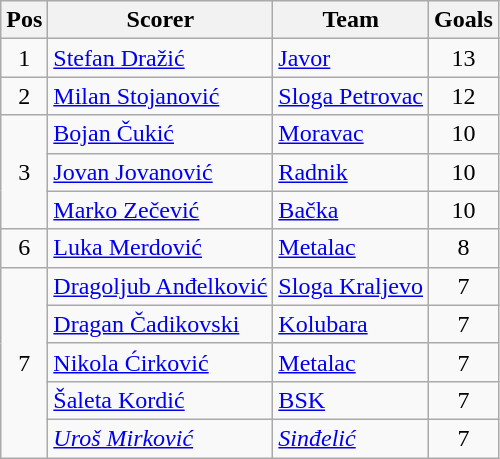<table class="wikitable">
<tr>
<th>Pos</th>
<th>Scorer</th>
<th>Team</th>
<th align=center>Goals</th>
</tr>
<tr>
<td style="text-align:center">1</td>
<td> <a href='#'>Stefan Dražić</a></td>
<td><a href='#'>Javor</a></td>
<td style="text-align:center">13</td>
</tr>
<tr>
<td style="text-align:center">2</td>
<td> <a href='#'>Milan Stojanović</a></td>
<td><a href='#'>Sloga Petrovac</a></td>
<td style="text-align:center">12</td>
</tr>
<tr>
<td rowspan=3 style="text-align:center">3</td>
<td> <a href='#'>Bojan Čukić</a></td>
<td><a href='#'>Moravac</a></td>
<td style="text-align:center">10</td>
</tr>
<tr>
<td> <a href='#'>Jovan Jovanović</a></td>
<td><a href='#'>Radnik</a></td>
<td style="text-align:center">10</td>
</tr>
<tr>
<td> <a href='#'>Marko Zečević</a></td>
<td><a href='#'>Bačka</a></td>
<td style="text-align:center">10</td>
</tr>
<tr>
<td style="text-align:center;">6</td>
<td> <a href='#'>Luka Merdović</a></td>
<td><a href='#'>Metalac</a></td>
<td style="text-align:center">8</td>
</tr>
<tr>
<td rowspan=5 style="text-align:center">7</td>
<td> <a href='#'>Dragoljub Anđelković</a></td>
<td><a href='#'>Sloga Kraljevo</a></td>
<td style="text-align:center">7</td>
</tr>
<tr>
<td> <a href='#'>Dragan Čadikovski</a></td>
<td><a href='#'>Kolubara</a></td>
<td style="text-align:center">7</td>
</tr>
<tr>
<td> <a href='#'>Nikola Ćirković</a></td>
<td><a href='#'>Metalac</a></td>
<td style="text-align:center">7</td>
</tr>
<tr>
<td> <a href='#'>Šaleta Kordić</a></td>
<td><a href='#'>BSK</a></td>
<td style="text-align:center">7</td>
</tr>
<tr>
<td> <em><a href='#'>Uroš Mirković</a></em></td>
<td><em><a href='#'>Sinđelić</a></em></td>
<td style="text-align:center">7</td>
</tr>
</table>
